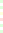<table style="font-size: 85%">
<tr>
<td style="background:#dfd;"></td>
</tr>
<tr>
<td style="background:#dfd;"></td>
</tr>
<tr>
<td style="background:#ffd;"></td>
</tr>
<tr>
<td style="background:#fdd;"></td>
</tr>
<tr>
<td style="background:#dfd;"></td>
</tr>
<tr>
<td style="background:#dfd;"></td>
</tr>
</table>
